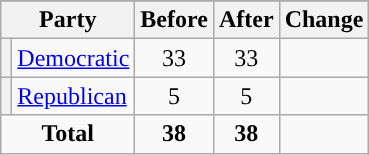<table class="wikitable" style="text-align:center;">
<tr>
</tr>
<tr>
<th colspan=2>Party</th>
<th>Before</th>
<th>After</th>
<th>Change</th>
</tr>
<tr>
<th style="background-color:"></th>
<td style="text-align:left;"><a href='#'>Democratic</a></td>
<td>33</td>
<td>33</td>
<td></td>
</tr>
<tr>
<th style="background-color:"></th>
<td style="text-align:left;"><a href='#'>Republican</a></td>
<td>5</td>
<td>5</td>
<td></td>
</tr>
<tr>
<td colspan=2><strong>Total</strong></td>
<td><strong>38</strong></td>
<td><strong>38</strong></td>
<td></td>
</tr>
</table>
